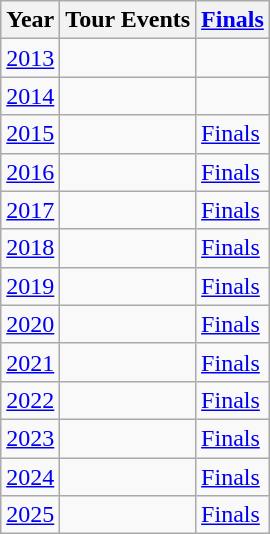<table class="wikitable style="font-size:100%; text-align: left; width:70%">
<tr>
<th>Year</th>
<th>Tour Events</th>
<th><a href='#'>Finals</a></th>
</tr>
<tr>
<td><a href='#'>2013</a></td>
<td></td>
<td></td>
</tr>
<tr>
<td><a href='#'>2014</a></td>
<td></td>
<td></td>
</tr>
<tr>
<td><a href='#'>2015</a></td>
<td></td>
<td><a href='#'>Finals</a></td>
</tr>
<tr>
<td><a href='#'>2016</a></td>
<td></td>
<td><a href='#'>Finals</a></td>
</tr>
<tr>
<td><a href='#'>2017</a></td>
<td></td>
<td><a href='#'>Finals</a></td>
</tr>
<tr>
<td><a href='#'>2018</a></td>
<td></td>
<td><a href='#'>Finals</a></td>
</tr>
<tr>
<td><a href='#'>2019</a></td>
<td></td>
<td><a href='#'>Finals</a></td>
</tr>
<tr>
<td><a href='#'>2020</a></td>
<td></td>
<td><a href='#'>Finals</a></td>
</tr>
<tr>
<td><a href='#'>2021</a></td>
<td></td>
<td><a href='#'>Finals</a></td>
</tr>
<tr>
<td><a href='#'>2022</a></td>
<td></td>
<td><a href='#'>Finals</a></td>
</tr>
<tr>
<td><a href='#'>2023</a></td>
<td></td>
<td><a href='#'>Finals</a></td>
</tr>
<tr>
<td><a href='#'>2024</a></td>
<td></td>
<td><a href='#'>Finals</a></td>
</tr>
<tr>
<td><a href='#'>2025</a></td>
<td></td>
<td><a href='#'>Finals</a></td>
</tr>
</table>
